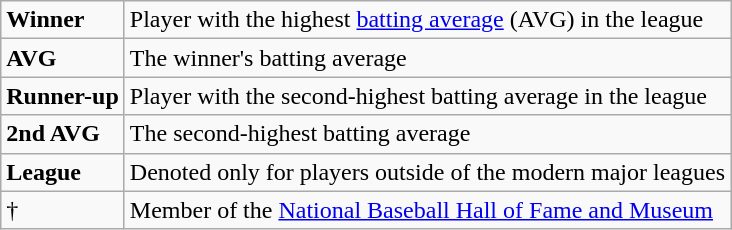<table class="wikitable">
<tr>
<td><strong>Winner</strong></td>
<td>Player with the highest <a href='#'>batting average</a> (AVG) in the league</td>
</tr>
<tr>
<td><strong>AVG</strong></td>
<td>The winner's batting average</td>
</tr>
<tr>
<td><strong>Runner-up</strong></td>
<td>Player with the second-highest batting average in the league</td>
</tr>
<tr>
<td><strong>2nd AVG</strong></td>
<td>The second-highest batting average</td>
</tr>
<tr>
<td><strong>League</strong></td>
<td>Denoted only for players outside of the modern major leagues</td>
</tr>
<tr>
<td>†</td>
<td>Member of the <a href='#'>National Baseball Hall of Fame and Museum</a></td>
</tr>
</table>
